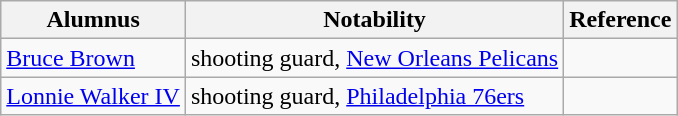<table class="wikitable">
<tr>
<th>Alumnus</th>
<th>Notability</th>
<th>Reference</th>
</tr>
<tr>
<td><a href='#'>Bruce Brown</a></td>
<td>shooting guard, <a href='#'>New Orleans Pelicans</a></td>
<td></td>
</tr>
<tr>
<td><a href='#'>Lonnie Walker IV</a></td>
<td>shooting guard, <a href='#'>Philadelphia 76ers</a></td>
<td></td>
</tr>
</table>
